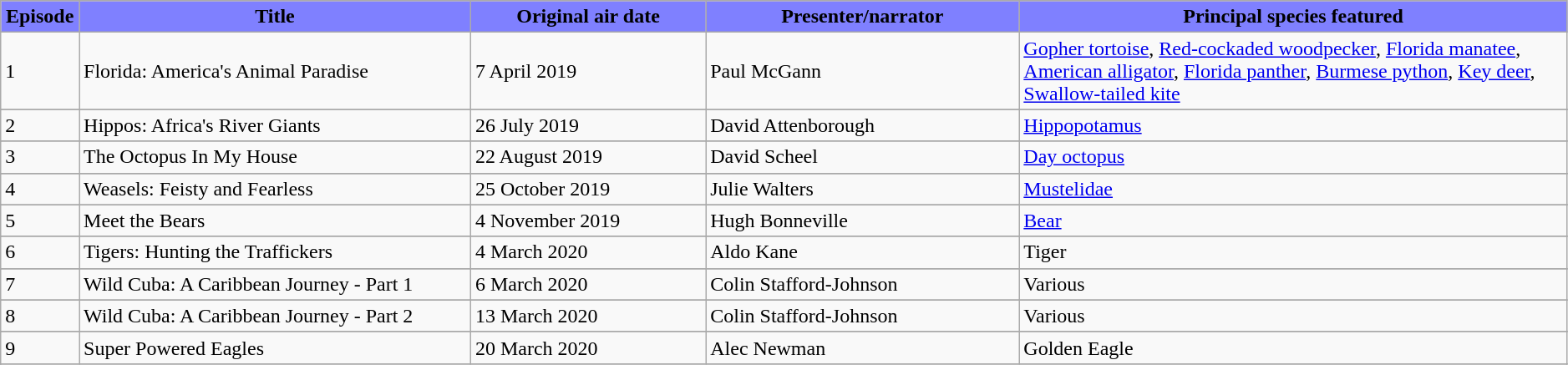<table class="wikitable plainrowheaders" width=99%>
<tr style="background:#fdd;">
<th style="background-color: #7F80FF" width="5%">Episode</th>
<th style="background-color: #7F80FF" width="25%">Title</th>
<th style="background-color: #7F80FF" width="15%">Original air date</th>
<th style="background-color: #7F80FF" width="20%">Presenter/narrator</th>
<th style="background-color: #7F80FF" width="35%">Principal species featured</th>
</tr>
<tr>
<td>1</td>
<td>Florida: America's Animal Paradise</td>
<td>7 April 2019</td>
<td>Paul McGann</td>
<td><a href='#'>Gopher tortoise</a>, <a href='#'>Red-cockaded woodpecker</a>, <a href='#'>Florida manatee</a>, <a href='#'>American alligator</a>, <a href='#'>Florida panther</a>, <a href='#'>Burmese python</a>, <a href='#'>Key deer</a>, <a href='#'>Swallow-tailed kite</a></td>
</tr>
<tr>
</tr>
<tr>
<td>2</td>
<td>Hippos: Africa's River Giants</td>
<td>26 July 2019</td>
<td>David Attenborough</td>
<td><a href='#'>Hippopotamus</a></td>
</tr>
<tr>
</tr>
<tr>
<td>3</td>
<td>The Octopus In My House</td>
<td>22 August 2019</td>
<td>David Scheel</td>
<td><a href='#'>Day octopus</a></td>
</tr>
<tr>
</tr>
<tr>
<td>4</td>
<td>Weasels: Feisty and Fearless</td>
<td>25 October 2019</td>
<td>Julie Walters</td>
<td><a href='#'>Mustelidae</a></td>
</tr>
<tr>
</tr>
<tr>
<td>5</td>
<td>Meet the Bears</td>
<td>4 November 2019</td>
<td>Hugh Bonneville</td>
<td><a href='#'>Bear</a></td>
</tr>
<tr>
</tr>
<tr>
<td>6</td>
<td>Tigers: Hunting the Traffickers</td>
<td>4 March 2020</td>
<td>Aldo Kane</td>
<td>Tiger</td>
</tr>
<tr>
</tr>
<tr>
<td>7</td>
<td>Wild Cuba: A Caribbean Journey - Part 1</td>
<td>6 March 2020</td>
<td>Colin Stafford-Johnson</td>
<td>Various</td>
</tr>
<tr>
</tr>
<tr>
<td>8</td>
<td>Wild Cuba: A Caribbean Journey - Part 2</td>
<td>13 March 2020</td>
<td>Colin Stafford-Johnson</td>
<td>Various</td>
</tr>
<tr>
</tr>
<tr>
<td>9</td>
<td>Super Powered Eagles</td>
<td>20 March 2020</td>
<td>Alec Newman</td>
<td>Golden Eagle</td>
</tr>
<tr>
</tr>
<tr>
</tr>
</table>
